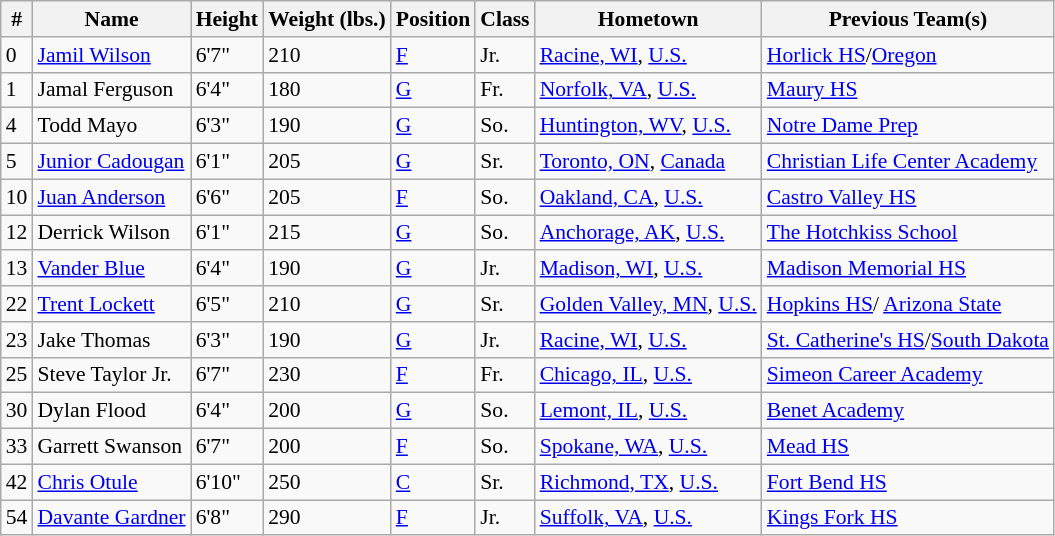<table class="wikitable" style="font-size: 90%">
<tr>
<th>#</th>
<th>Name</th>
<th>Height</th>
<th>Weight (lbs.)</th>
<th>Position</th>
<th>Class</th>
<th>Hometown</th>
<th>Previous Team(s)</th>
</tr>
<tr>
<td>0</td>
<td><a href='#'>Jamil Wilson</a></td>
<td>6'7"</td>
<td>210</td>
<td><a href='#'>F</a></td>
<td>Jr.</td>
<td><a href='#'>Racine, WI</a>, <a href='#'>U.S.</a></td>
<td><a href='#'>Horlick HS</a>/<a href='#'>Oregon</a></td>
</tr>
<tr>
<td>1</td>
<td>Jamal Ferguson</td>
<td>6'4"</td>
<td>180</td>
<td><a href='#'>G</a></td>
<td>Fr.</td>
<td><a href='#'>Norfolk, VA</a>, <a href='#'>U.S.</a></td>
<td><a href='#'>Maury HS</a></td>
</tr>
<tr>
<td>4</td>
<td>Todd Mayo</td>
<td>6'3"</td>
<td>190</td>
<td><a href='#'>G</a></td>
<td>So.</td>
<td><a href='#'>Huntington, WV</a>, <a href='#'>U.S.</a></td>
<td><a href='#'>Notre Dame Prep</a></td>
</tr>
<tr>
<td>5</td>
<td><a href='#'>Junior Cadougan</a></td>
<td>6'1"</td>
<td>205</td>
<td><a href='#'>G</a></td>
<td>Sr.</td>
<td><a href='#'>Toronto, ON</a>, <a href='#'>Canada</a></td>
<td><a href='#'>Christian Life Center Academy</a></td>
</tr>
<tr>
<td>10</td>
<td><a href='#'>Juan Anderson</a></td>
<td>6'6"</td>
<td>205</td>
<td><a href='#'>F</a></td>
<td>So.</td>
<td><a href='#'>Oakland, CA</a>, <a href='#'>U.S.</a></td>
<td><a href='#'>Castro Valley HS</a></td>
</tr>
<tr>
<td>12</td>
<td>Derrick Wilson</td>
<td>6'1"</td>
<td>215</td>
<td><a href='#'>G</a></td>
<td>So.</td>
<td><a href='#'>Anchorage, AK</a>, <a href='#'>U.S.</a></td>
<td><a href='#'>The Hotchkiss School</a></td>
</tr>
<tr>
<td>13</td>
<td><a href='#'>Vander Blue</a></td>
<td>6'4"</td>
<td>190</td>
<td><a href='#'>G</a></td>
<td>Jr.</td>
<td><a href='#'>Madison, WI</a>, <a href='#'>U.S.</a></td>
<td><a href='#'>Madison Memorial HS</a></td>
</tr>
<tr>
<td>22</td>
<td><a href='#'>Trent Lockett</a></td>
<td>6'5"</td>
<td>210</td>
<td><a href='#'>G</a></td>
<td>Sr.</td>
<td><a href='#'>Golden Valley, MN</a>, <a href='#'>U.S.</a></td>
<td><a href='#'>Hopkins HS</a>/ <a href='#'>Arizona State</a></td>
</tr>
<tr>
<td>23</td>
<td>Jake Thomas</td>
<td>6'3"</td>
<td>190</td>
<td><a href='#'>G</a></td>
<td>Jr.</td>
<td><a href='#'>Racine, WI</a>, <a href='#'>U.S.</a></td>
<td><a href='#'>St. Catherine's HS</a>/<a href='#'>South Dakota</a></td>
</tr>
<tr>
<td>25</td>
<td>Steve Taylor Jr.</td>
<td>6'7"</td>
<td>230</td>
<td><a href='#'>F</a></td>
<td>Fr.</td>
<td><a href='#'>Chicago, IL</a>, <a href='#'>U.S.</a></td>
<td><a href='#'>Simeon Career Academy</a></td>
</tr>
<tr>
<td>30</td>
<td>Dylan Flood</td>
<td>6'4"</td>
<td>200</td>
<td><a href='#'>G</a></td>
<td>So.</td>
<td><a href='#'>Lemont, IL</a>, <a href='#'>U.S.</a></td>
<td><a href='#'>Benet Academy</a></td>
</tr>
<tr>
<td>33</td>
<td>Garrett Swanson</td>
<td>6'7"</td>
<td>200</td>
<td><a href='#'>F</a></td>
<td>So.</td>
<td><a href='#'>Spokane, WA</a>, <a href='#'>U.S.</a></td>
<td><a href='#'>Mead HS</a></td>
</tr>
<tr>
<td>42</td>
<td><a href='#'>Chris Otule</a></td>
<td>6'10"</td>
<td>250</td>
<td><a href='#'>C</a></td>
<td>Sr.</td>
<td><a href='#'>Richmond, TX</a>, <a href='#'>U.S.</a></td>
<td><a href='#'>Fort Bend HS</a></td>
</tr>
<tr>
<td>54</td>
<td><a href='#'>Davante Gardner</a></td>
<td>6'8"</td>
<td>290</td>
<td><a href='#'>F</a></td>
<td>Jr.</td>
<td><a href='#'>Suffolk, VA</a>, <a href='#'>U.S.</a></td>
<td><a href='#'>Kings Fork HS</a></td>
</tr>
</table>
